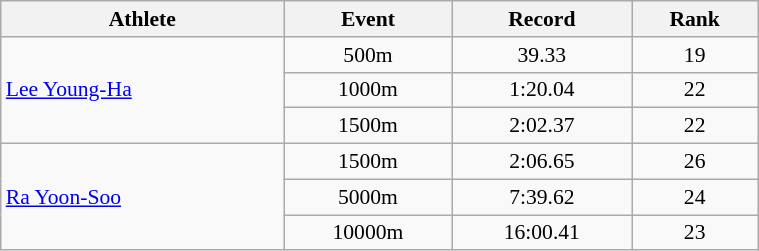<table class=wikitable style="font-size:90%; text-align:center; width:40%">
<tr>
<th>Athlete</th>
<th>Event</th>
<th>Record</th>
<th>Rank</th>
</tr>
<tr>
<td rowspan=3 align=left><a href='#'>Lee Young-Ha</a></td>
<td>500m</td>
<td>39.33</td>
<td>19</td>
</tr>
<tr>
<td>1000m</td>
<td>1:20.04</td>
<td>22</td>
</tr>
<tr>
<td>1500m</td>
<td>2:02.37</td>
<td>22</td>
</tr>
<tr>
<td rowspan=3 align=left><a href='#'>Ra Yoon-Soo</a></td>
<td>1500m</td>
<td>2:06.65</td>
<td>26</td>
</tr>
<tr>
<td>5000m</td>
<td>7:39.62</td>
<td>24</td>
</tr>
<tr>
<td>10000m</td>
<td>16:00.41</td>
<td>23</td>
</tr>
</table>
